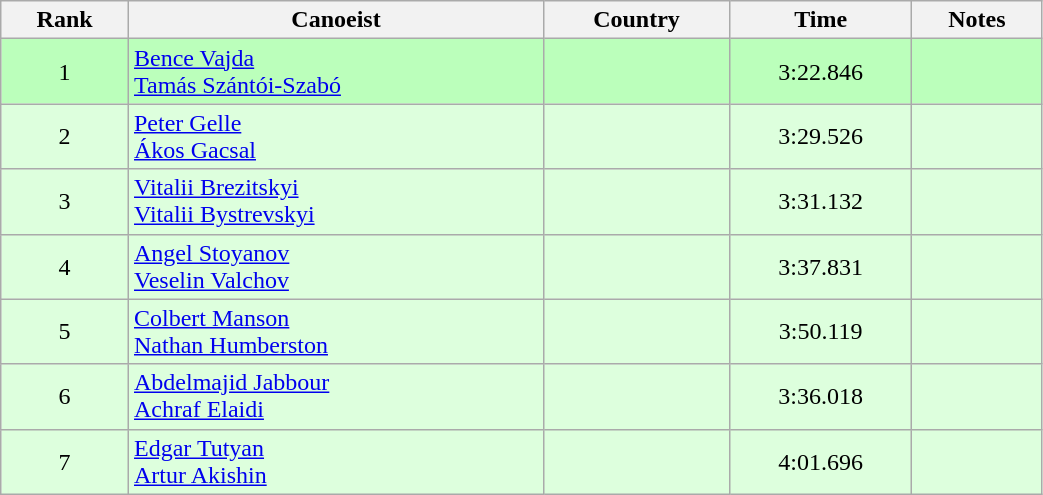<table class="wikitable" style="text-align:center;width: 55%">
<tr>
<th>Rank</th>
<th>Canoeist</th>
<th>Country</th>
<th>Time</th>
<th>Notes</th>
</tr>
<tr bgcolor=bbffbb>
<td>1</td>
<td align="left"><a href='#'>Bence Vajda</a><br><a href='#'>Tamás Szántói-Szabó</a></td>
<td align="left"></td>
<td>3:22.846</td>
<td></td>
</tr>
<tr bgcolor=ddffdd>
<td>2</td>
<td align="left"><a href='#'>Peter Gelle</a><br><a href='#'>Ákos Gacsal</a></td>
<td align="left"></td>
<td>3:29.526</td>
<td></td>
</tr>
<tr bgcolor=ddffdd>
<td>3</td>
<td align="left"><a href='#'>Vitalii Brezitskyi</a><br><a href='#'>Vitalii Bystrevskyi</a></td>
<td align="left"></td>
<td>3:31.132</td>
<td></td>
</tr>
<tr bgcolor=ddffdd>
<td>4</td>
<td align="left"><a href='#'>Angel Stoyanov</a><br><a href='#'>Veselin Valchov</a></td>
<td align="left"></td>
<td>3:37.831</td>
<td></td>
</tr>
<tr bgcolor=ddffdd>
<td>5</td>
<td align="left"><a href='#'>Colbert Manson</a><br><a href='#'>Nathan Humberston</a></td>
<td align="left"></td>
<td>3:50.119</td>
<td></td>
</tr>
<tr bgcolor=ddffdd>
<td>6</td>
<td align="left"><a href='#'>Abdelmajid Jabbour</a><br><a href='#'>Achraf Elaidi</a></td>
<td align="left"></td>
<td>3:36.018</td>
<td></td>
</tr>
<tr bgcolor=ddffdd>
<td>7</td>
<td align="left"><a href='#'>Edgar Tutyan</a><br><a href='#'>Artur Akishin</a></td>
<td align="left"></td>
<td>4:01.696</td>
<td></td>
</tr>
</table>
